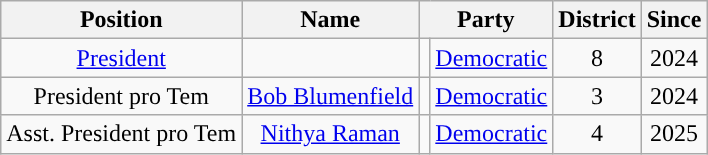<table class="wikitable plainrowheaders" style="text-align:center;font-size:100%">
<tr>
<th scope="col">Position</th>
<th scope="col">Name</th>
<th colspan="2" scope="col">Party</th>
<th scope="col">District</th>
<th scope="col">Since</th>
</tr>
<tr>
<td><a href='#'>President</a></td>
<td></td>
<td style="background-color:"></td>
<td><a href='#'>Democratic</a></td>
<td>8</td>
<td>2024</td>
</tr>
<tr>
<td>President pro Tem</td>
<td><a href='#'>Bob Blumenfield</a></td>
<td style="background-color:"></td>
<td><a href='#'>Democratic</a></td>
<td>3</td>
<td>2024</td>
</tr>
<tr>
<td>Asst. President pro Tem</td>
<td><a href='#'>Nithya Raman</a></td>
<td style="background-color:"></td>
<td><a href='#'>Democratic</a></td>
<td>4</td>
<td>2025</td>
</tr>
</table>
